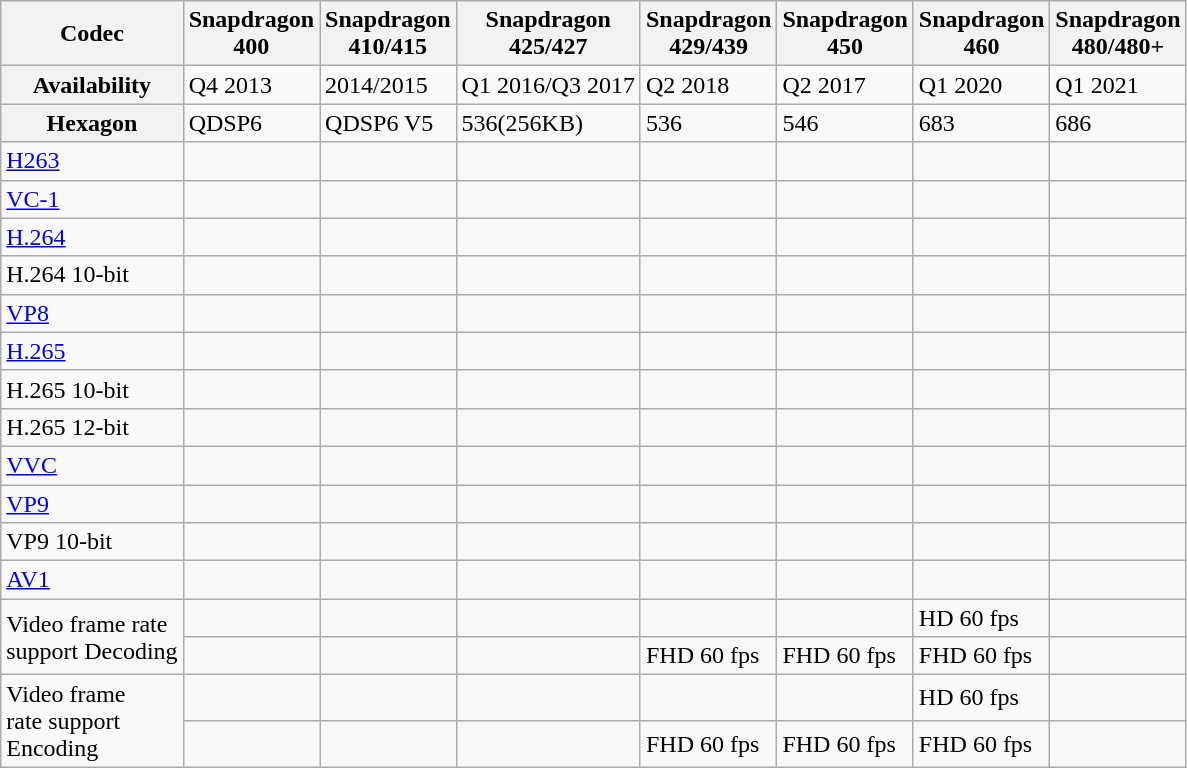<table class="wikitable">
<tr>
<th>Codec</th>
<th>Snapdragon<br>400</th>
<th>Snapdragon<br>410/415</th>
<th>Snapdragon<br>425/427</th>
<th>Snapdragon<br>429/439</th>
<th>Snapdragon<br>450</th>
<th>Snapdragon<br>460</th>
<th>Snapdragon<br>480/480+</th>
</tr>
<tr>
<th>Availability</th>
<td>Q4 2013</td>
<td>2014/2015</td>
<td>Q1 2016/Q3 2017</td>
<td>Q2 2018</td>
<td>Q2 2017</td>
<td>Q1 2020</td>
<td>Q1 2021</td>
</tr>
<tr>
<th>Hexagon</th>
<td>QDSP6</td>
<td>QDSP6 V5</td>
<td>536(256KB)</td>
<td>536</td>
<td>546</td>
<td>683</td>
<td>686</td>
</tr>
<tr>
<td><a href='#'>H263</a></td>
<td></td>
<td></td>
<td></td>
<td></td>
<td></td>
<td></td>
<td></td>
</tr>
<tr>
<td><a href='#'>VC-1</a></td>
<td></td>
<td></td>
<td></td>
<td></td>
<td></td>
<td></td>
<td></td>
</tr>
<tr>
<td><a href='#'>H.264</a></td>
<td></td>
<td></td>
<td></td>
<td></td>
<td></td>
<td></td>
<td></td>
</tr>
<tr>
<td>H.264 10-bit</td>
<td></td>
<td></td>
<td></td>
<td></td>
<td></td>
<td></td>
<td></td>
</tr>
<tr>
<td><a href='#'>VP8</a></td>
<td></td>
<td></td>
<td></td>
<td></td>
<td></td>
<td></td>
<td></td>
</tr>
<tr>
<td><a href='#'>H.265</a></td>
<td></td>
<td></td>
<td></td>
<td></td>
<td></td>
<td></td>
<td></td>
</tr>
<tr>
<td>H.265 10-bit</td>
<td></td>
<td></td>
<td></td>
<td></td>
<td></td>
<td></td>
<td></td>
</tr>
<tr>
<td>H.265 12-bit</td>
<td></td>
<td></td>
<td></td>
<td></td>
<td></td>
<td></td>
<td></td>
</tr>
<tr>
<td><a href='#'>VVC</a></td>
<td></td>
<td></td>
<td></td>
<td></td>
<td></td>
<td></td>
<td></td>
</tr>
<tr>
<td><a href='#'>VP9</a></td>
<td></td>
<td></td>
<td></td>
<td></td>
<td></td>
<td></td>
<td></td>
</tr>
<tr>
<td>VP9 10-bit</td>
<td></td>
<td></td>
<td></td>
<td></td>
<td></td>
<td></td>
<td></td>
</tr>
<tr>
<td><a href='#'>AV1</a></td>
<td></td>
<td></td>
<td></td>
<td></td>
<td></td>
<td></td>
<td></td>
</tr>
<tr>
<td rowspan="2">Video frame rate<br>support Decoding</td>
<td></td>
<td></td>
<td></td>
<td></td>
<td></td>
<td>HD 60 fps</td>
<td></td>
</tr>
<tr>
<td></td>
<td></td>
<td></td>
<td>FHD 60 fps</td>
<td>FHD 60 fps</td>
<td>FHD 60 fps</td>
<td></td>
</tr>
<tr>
<td rowspan="2">Video frame<br>rate support<br>Encoding</td>
<td></td>
<td></td>
<td></td>
<td></td>
<td></td>
<td>HD 60 fps</td>
<td></td>
</tr>
<tr>
<td></td>
<td></td>
<td></td>
<td>FHD 60 fps</td>
<td>FHD 60 fps</td>
<td>FHD 60 fps</td>
<td></td>
</tr>
</table>
